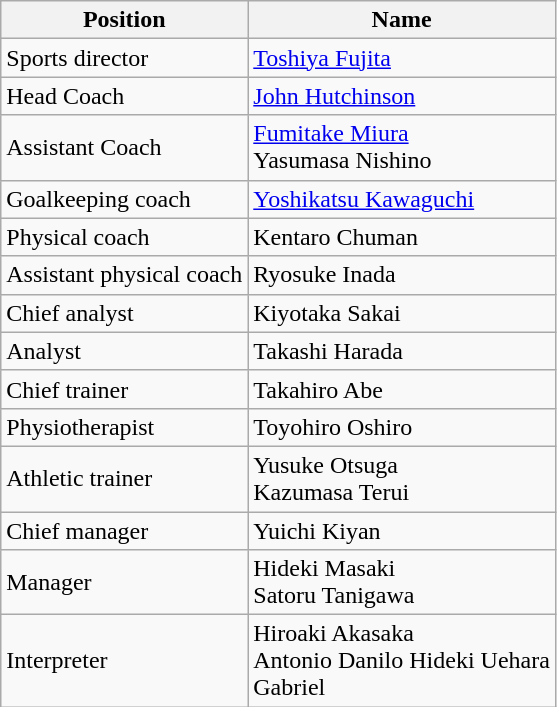<table class="wikitable">
<tr>
<th>Position</th>
<th>Name</th>
</tr>
<tr>
<td>Sports director</td>
<td> <a href='#'>Toshiya Fujita</a></td>
</tr>
<tr>
<td>Head Coach</td>
<td> <a href='#'>John Hutchinson</a></td>
</tr>
<tr>
<td>Assistant Coach</td>
<td> <a href='#'>Fumitake Miura</a> <br>  Yasumasa Nishino</td>
</tr>
<tr>
<td>Goalkeeping coach</td>
<td> <a href='#'>Yoshikatsu Kawaguchi</a></td>
</tr>
<tr>
<td>Physical coach</td>
<td> Kentaro Chuman</td>
</tr>
<tr>
<td>Assistant physical coach</td>
<td> Ryosuke Inada</td>
</tr>
<tr>
<td>Chief analyst</td>
<td> Kiyotaka Sakai</td>
</tr>
<tr>
<td>Analyst</td>
<td> Takashi Harada</td>
</tr>
<tr>
<td>Chief trainer</td>
<td> Takahiro Abe</td>
</tr>
<tr>
<td>Physiotherapist</td>
<td> Toyohiro Oshiro</td>
</tr>
<tr>
<td>Athletic trainer</td>
<td> Yusuke Otsuga <br>  Kazumasa Terui</td>
</tr>
<tr>
<td>Chief manager</td>
<td> Yuichi Kiyan</td>
</tr>
<tr>
<td>Manager</td>
<td> Hideki Masaki <br>  Satoru Tanigawa</td>
</tr>
<tr>
<td>Interpreter</td>
<td> Hiroaki Akasaka <br>  Antonio Danilo Hideki Uehara <br>  Gabriel</td>
</tr>
</table>
